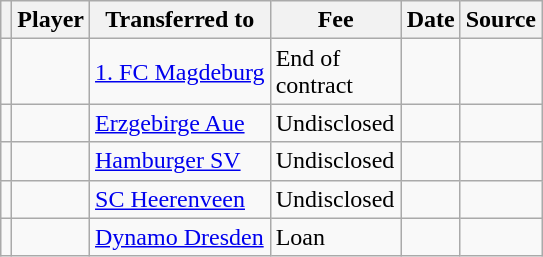<table class="wikitable plainrowheaders sortable">
<tr>
<th></th>
<th scope="col">Player</th>
<th>Transferred to</th>
<th style="width: 80px;">Fee</th>
<th scope="col">Date</th>
<th scope="col">Source</th>
</tr>
<tr>
<td align="center"></td>
<td></td>
<td> <a href='#'>1. FC Magdeburg</a></td>
<td>End of contract</td>
<td></td>
<td></td>
</tr>
<tr>
<td align="center"></td>
<td> </td>
<td> <a href='#'>Erzgebirge Aue</a></td>
<td>Undisclosed</td>
<td></td>
<td></td>
</tr>
<tr>
<td align="center"></td>
<td> </td>
<td> <a href='#'>Hamburger SV</a></td>
<td>Undisclosed</td>
<td></td>
<td></td>
</tr>
<tr>
<td align="center"></td>
<td> </td>
<td> <a href='#'>SC Heerenveen</a></td>
<td>Undisclosed</td>
<td></td>
<td></td>
</tr>
<tr>
<td align="center"></td>
<td> </td>
<td> <a href='#'>Dynamo Dresden</a></td>
<td>Loan</td>
<td></td>
<td></td>
</tr>
</table>
